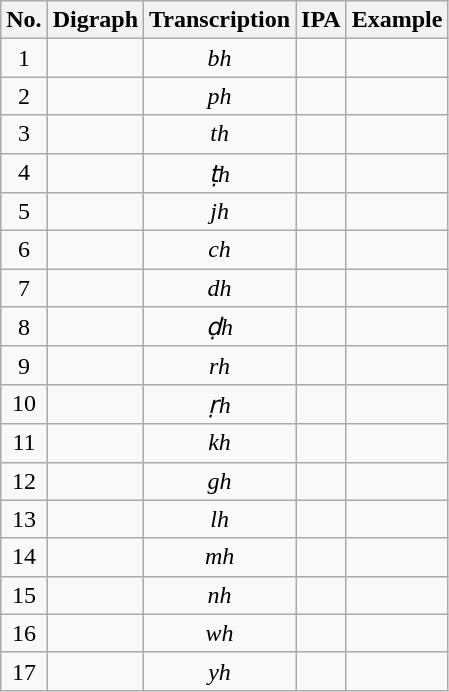<table class="wikitable" style="text-align:center;">
<tr>
<th>No.</th>
<th><strong>Digraph</strong></th>
<th><strong>Transcription</strong></th>
<th><strong>IPA</strong></th>
<th>Example</th>
</tr>
<tr>
<td>1</td>
<td style="font-size: 150%"></td>
<td><em>bh</em></td>
<td></td>
<td></td>
</tr>
<tr>
<td>2</td>
<td style="font-size: 150%"></td>
<td><em>ph</em></td>
<td></td>
<td></td>
</tr>
<tr>
<td>3</td>
<td style="font-size: 150%"></td>
<td><em>th</em></td>
<td></td>
<td></td>
</tr>
<tr>
<td>4</td>
<td style="font-size: 150%"></td>
<td><em>ṭh</em></td>
<td></td>
<td></td>
</tr>
<tr>
<td>5</td>
<td style="font-size: 150%"></td>
<td><em>jh</em></td>
<td></td>
<td></td>
</tr>
<tr>
<td>6</td>
<td style="font-size: 150%"></td>
<td><em>ch</em></td>
<td></td>
<td></td>
</tr>
<tr>
<td>7</td>
<td style="font-size: 150%"></td>
<td><em>dh</em></td>
<td></td>
<td></td>
</tr>
<tr>
<td>8</td>
<td style="font-size: 150%"></td>
<td><em>ḍh</em></td>
<td></td>
<td></td>
</tr>
<tr>
<td>9</td>
<td style="font-size: 150%"></td>
<td><em>rh</em></td>
<td></td>
<td></td>
</tr>
<tr>
<td>10</td>
<td style="font-size: 150%"></td>
<td><em>ṛh</em></td>
<td></td>
<td></td>
</tr>
<tr>
<td>11</td>
<td style="font-size: 150%"></td>
<td><em>kh</em></td>
<td></td>
<td></td>
</tr>
<tr>
<td>12</td>
<td style="font-size: 150%"></td>
<td><em>gh</em></td>
<td></td>
<td></td>
</tr>
<tr>
<td>13</td>
<td style="font-size: 150%"></td>
<td><em>lh</em></td>
<td></td>
<td></td>
</tr>
<tr>
<td>14</td>
<td style="font-size: 150%"></td>
<td><em>mh</em></td>
<td></td>
<td></td>
</tr>
<tr>
<td>15</td>
<td style="font-size: 150%"></td>
<td><em>nh</em></td>
<td></td>
<td></td>
</tr>
<tr>
<td>16</td>
<td style="font-size: 150%"></td>
<td><em>wh</em></td>
<td></td>
<td></td>
</tr>
<tr>
<td>17</td>
<td style="font-size: 150%"></td>
<td><em>yh</em></td>
<td></td>
<td></td>
</tr>
</table>
